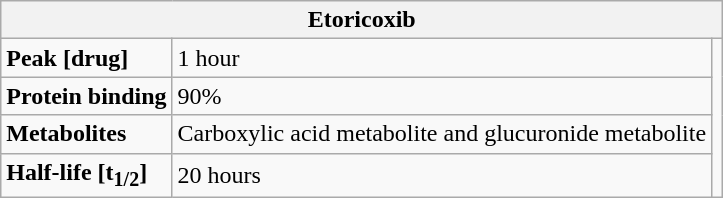<table class="wikitable" border="1", align="center">
<tr>
<th colspan="3">Etoricoxib</th>
</tr>
<tr>
<td><strong>Peak [drug]</strong></td>
<td>1 hour</td>
<td rowspan="4"></td>
</tr>
<tr>
<td><strong>Protein binding</strong></td>
<td>90%</td>
</tr>
<tr>
<td><strong>Metabolites</strong></td>
<td>Carboxylic acid metabolite and glucuronide metabolite</td>
</tr>
<tr>
<td><strong>Half-life [t<sub>1/2</sub>]</strong></td>
<td>20 hours</td>
</tr>
</table>
